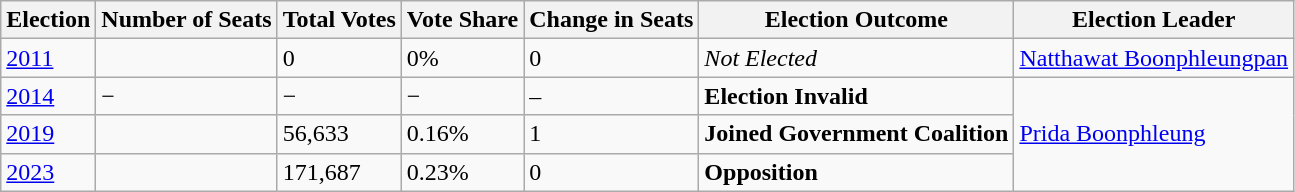<table class="wikitable">
<tr>
<th>Election</th>
<th>Number of Seats</th>
<th>Total Votes</th>
<th>Vote Share</th>
<th>Change in Seats</th>
<th>Election Outcome</th>
<th>Election Leader</th>
</tr>
<tr>
<td><a href='#'>2011</a></td>
<td></td>
<td>0</td>
<td>0%</td>
<td> 0</td>
<td><em>Not Elected</em></td>
<td><a href='#'>Natthawat Boonphleungpan</a></td>
</tr>
<tr>
<td><a href='#'>2014</a></td>
<td>−</td>
<td>−</td>
<td>−</td>
<td>–</td>
<td><strong>Election Invalid</strong></td>
<td rowspan="3"><a href='#'>Prida Boonphleung</a></td>
</tr>
<tr>
<td><a href='#'>2019</a></td>
<td></td>
<td>56,633</td>
<td>0.16%</td>
<td> 1</td>
<td><strong>Joined Government Coalition</strong></td>
</tr>
<tr>
<td><a href='#'>2023</a></td>
<td></td>
<td>171,687</td>
<td>0.23%</td>
<td> 0</td>
<td><strong>Opposition</strong></td>
</tr>
</table>
